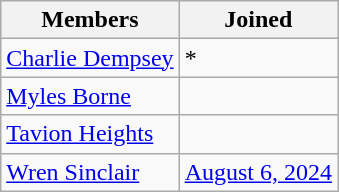<table class="wikitable sortable">
<tr>
<th>Members</th>
<th>Joined</th>
</tr>
<tr>
<td><a href='#'>Charlie Dempsey</a></td>
<td> *</td>
</tr>
<tr>
<td><a href='#'>Myles Borne</a></td>
<td></td>
</tr>
<tr>
<td><a href='#'>Tavion Heights</a></td>
<td></td>
</tr>
<tr>
<td><a href='#'>Wren Sinclair</a></td>
<td><a href='#'>August 6, 2024</a></td>
</tr>
</table>
